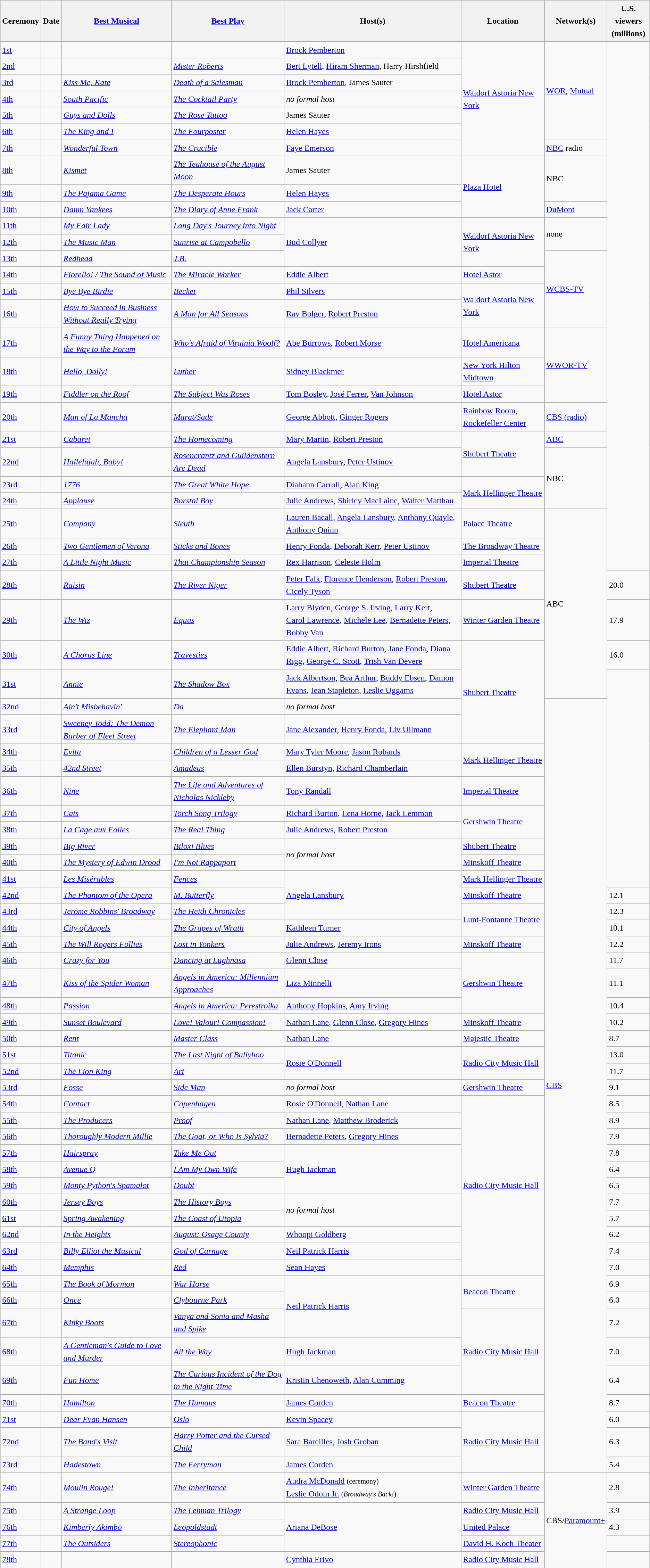<table class="wikitable" style="font-size:1.00em; line-height:1.5em;">
<tr>
<th>Ceremony</th>
<th>Date</th>
<th><a href='#'>Best Musical</a></th>
<th><a href='#'>Best Play</a></th>
<th>Host(s)</th>
<th>Location</th>
<th>Network(s)</th>
<th>U.S. viewers<br>(millions)</th>
</tr>
<tr>
<td><a href='#'>1st</a></td>
<td></td>
<td></td>
<td></td>
<td><a href='#'>Brock Pemberton</a></td>
<td rowspan="7"><a href='#'>Waldorf Astoria New York</a></td>
<td rowspan="6"><a href='#'>WOR</a>, <a href='#'>Mutual</a></td>
<td rowspan="27"></td>
</tr>
<tr>
<td><a href='#'>2nd</a></td>
<td></td>
<td></td>
<td><em><a href='#'>Mister Roberts</a></em></td>
<td><a href='#'>Bert Lytell</a>, <a href='#'>Hiram Sherman</a>, Harry Hirshfield</td>
</tr>
<tr>
<td><a href='#'>3rd</a></td>
<td></td>
<td><em><a href='#'>Kiss Me, Kate</a></em></td>
<td><em><a href='#'>Death of a Salesman</a></em></td>
<td><a href='#'>Brock Pemberton</a>, James Sauter</td>
</tr>
<tr>
<td><a href='#'>4th</a></td>
<td></td>
<td><em><a href='#'>South Pacific</a></em></td>
<td><em><a href='#'>The Cocktail Party</a></em></td>
<td><em>no formal host</em></td>
</tr>
<tr>
<td><a href='#'>5th</a></td>
<td></td>
<td><em><a href='#'>Guys and Dolls</a></em></td>
<td><em><a href='#'>The Rose Tattoo</a></em></td>
<td>James Sauter</td>
</tr>
<tr>
<td><a href='#'>6th</a></td>
<td></td>
<td><em><a href='#'>The King and I</a></em></td>
<td><em><a href='#'>The Fourposter</a></em></td>
<td><a href='#'>Helen Hayes</a></td>
</tr>
<tr>
<td><a href='#'>7th</a></td>
<td></td>
<td><em><a href='#'>Wonderful Town</a></em></td>
<td><em><a href='#'>The Crucible</a></em></td>
<td><a href='#'>Faye Emerson</a></td>
<td><a href='#'>NBC</a> radio</td>
</tr>
<tr>
<td><a href='#'>8th</a></td>
<td></td>
<td><em><a href='#'>Kismet</a></em></td>
<td><em><a href='#'>The Teahouse of the August Moon</a></em></td>
<td>James Sauter</td>
<td rowspan="3"><a href='#'>Plaza Hotel</a></td>
<td rowspan="2">NBC</td>
</tr>
<tr>
<td><a href='#'>9th</a></td>
<td></td>
<td><em><a href='#'>The Pajama Game</a></em></td>
<td><em><a href='#'>The Desperate Hours</a></em></td>
<td><a href='#'>Helen Hayes</a></td>
</tr>
<tr>
<td><a href='#'>10th</a></td>
<td></td>
<td><em><a href='#'>Damn Yankees</a></em></td>
<td><em><a href='#'>The Diary of Anne Frank</a></em></td>
<td><a href='#'>Jack Carter</a></td>
<td><a href='#'>DuMont</a></td>
</tr>
<tr>
<td><a href='#'>11th</a></td>
<td></td>
<td><em><a href='#'>My Fair Lady</a></em></td>
<td><em><a href='#'>Long Day's Journey into Night</a></em></td>
<td rowspan="3"><a href='#'>Bud Collyer</a></td>
<td rowspan="3"><a href='#'>Waldorf Astoria New York</a></td>
<td rowspan="2">none</td>
</tr>
<tr>
<td><a href='#'>12th</a></td>
<td></td>
<td><em><a href='#'>The Music Man</a></em></td>
<td><em><a href='#'>Sunrise at Campobello</a></em></td>
</tr>
<tr>
<td><a href='#'>13th</a></td>
<td></td>
<td><em><a href='#'>Redhead</a></em></td>
<td><em><a href='#'>J.B.</a></em></td>
<td rowspan="4"><a href='#'>WCBS-TV</a></td>
</tr>
<tr>
<td><a href='#'>14th</a></td>
<td></td>
<td><em><a href='#'>Fiorello!</a> / <a href='#'>The Sound of Music</a></em></td>
<td><em><a href='#'>The Miracle Worker</a></em></td>
<td><a href='#'>Eddie Albert</a></td>
<td><a href='#'>Hotel Astor</a></td>
</tr>
<tr>
<td><a href='#'>15th</a></td>
<td></td>
<td><em><a href='#'>Bye Bye Birdie</a></em></td>
<td><em><a href='#'>Becket</a></em></td>
<td><a href='#'>Phil Silvers</a></td>
<td rowspan="2"><a href='#'>Waldorf Astoria New York</a></td>
</tr>
<tr>
<td><a href='#'>16th</a></td>
<td></td>
<td><em><a href='#'>How to Succeed in Business Without Really Trying</a></em></td>
<td><em><a href='#'>A Man for All Seasons</a></em></td>
<td><a href='#'>Ray Bolger</a>, <a href='#'>Robert Preston</a></td>
</tr>
<tr>
<td><a href='#'>17th</a></td>
<td></td>
<td><em><a href='#'>A Funny Thing Happened on the Way to the Forum</a></em></td>
<td><em><a href='#'>Who's Afraid of Virginia Woolf?</a></em></td>
<td><a href='#'>Abe Burrows</a>, <a href='#'>Robert Morse</a></td>
<td><a href='#'>Hotel Americana</a></td>
<td rowspan="3"><a href='#'>WWOR-TV</a></td>
</tr>
<tr>
<td><a href='#'>18th</a></td>
<td></td>
<td><em><a href='#'>Hello, Dolly!</a></em></td>
<td><em><a href='#'>Luther</a></em></td>
<td><a href='#'>Sidney Blackmer</a></td>
<td><a href='#'>New York Hilton Midtown</a></td>
</tr>
<tr>
<td><a href='#'>19th</a></td>
<td></td>
<td><em><a href='#'>Fiddler on the Roof</a></em></td>
<td><em><a href='#'>The Subject Was Roses</a></em></td>
<td><a href='#'>Tom Bosley</a>, <a href='#'>José Ferrer</a>, <a href='#'>Van Johnson</a></td>
<td><a href='#'>Hotel Astor</a></td>
</tr>
<tr>
<td><a href='#'>20th</a></td>
<td></td>
<td><em><a href='#'>Man of La Mancha</a></em></td>
<td><em><a href='#'>Marat/Sade</a></em></td>
<td><a href='#'>George Abbott</a>, <a href='#'>Ginger Rogers</a></td>
<td><a href='#'>Rainbow Room</a>, <a href='#'>Rockefeller Center</a></td>
<td><a href='#'>CBS (radio)</a></td>
</tr>
<tr>
<td><a href='#'>21st</a></td>
<td></td>
<td><em><a href='#'>Cabaret</a></em></td>
<td><em><a href='#'>The Homecoming</a></em></td>
<td><a href='#'>Mary Martin</a>, <a href='#'>Robert Preston</a></td>
<td rowspan="2"><a href='#'>Shubert Theatre</a></td>
<td><a href='#'>ABC</a></td>
</tr>
<tr>
<td><a href='#'>22nd</a></td>
<td></td>
<td><em><a href='#'>Hallelujah, Baby!</a></em></td>
<td><em><a href='#'>Rosencrantz and Guildenstern Are Dead</a></em></td>
<td><a href='#'>Angela Lansbury</a>, <a href='#'>Peter Ustinov</a></td>
<td rowspan="3">NBC</td>
</tr>
<tr>
<td><a href='#'>23rd</a></td>
<td></td>
<td><em><a href='#'>1776</a></em></td>
<td><em><a href='#'>The Great White Hope</a></em></td>
<td><a href='#'>Diahann Carroll</a>, <a href='#'>Alan King</a></td>
<td rowspan="2"><a href='#'>Mark Hellinger Theatre</a></td>
</tr>
<tr>
<td><a href='#'>24th</a></td>
<td></td>
<td><em><a href='#'>Applause</a></em></td>
<td><em><a href='#'>Borstal Boy</a></em></td>
<td><a href='#'>Julie Andrews</a>, <a href='#'>Shirley MacLaine</a>, <a href='#'>Walter Matthau</a></td>
</tr>
<tr>
<td><a href='#'>25th</a></td>
<td></td>
<td><em><a href='#'>Company</a></em></td>
<td><em><a href='#'>Sleuth</a></em></td>
<td><a href='#'>Lauren Bacall</a>, <a href='#'>Angela Lansbury</a>, <a href='#'>Anthony Quayle</a>, <a href='#'>Anthony Quinn</a></td>
<td><a href='#'>Palace Theatre</a></td>
<td rowspan="7">ABC</td>
</tr>
<tr>
<td><a href='#'>26th</a></td>
<td></td>
<td><em><a href='#'>Two Gentlemen of Verona</a></em></td>
<td><em><a href='#'>Sticks and Bones</a></em></td>
<td><a href='#'>Henry Fonda</a>, <a href='#'>Deborah Kerr</a>, <a href='#'>Peter Ustinov</a></td>
<td><a href='#'>The Broadway Theatre</a></td>
</tr>
<tr>
<td><a href='#'>27th</a></td>
<td></td>
<td><em><a href='#'>A Little Night Music</a></em></td>
<td><em><a href='#'>That Championship Season</a></em></td>
<td><a href='#'>Rex Harrison</a>, <a href='#'>Celeste Holm</a></td>
<td><a href='#'>Imperial Theatre</a></td>
</tr>
<tr>
<td><a href='#'>28th</a></td>
<td></td>
<td><em><a href='#'>Raisin</a></em></td>
<td><em><a href='#'>The River Niger</a></em></td>
<td><a href='#'>Peter Falk</a>, <a href='#'>Florence Henderson</a>, <a href='#'>Robert Preston</a>, <a href='#'>Cicely Tyson</a></td>
<td><a href='#'>Shubert Theatre</a></td>
<td>20.0</td>
</tr>
<tr>
<td><a href='#'>29th</a></td>
<td></td>
<td><em><a href='#'>The Wiz</a></em></td>
<td><em><a href='#'>Equus</a></em></td>
<td><a href='#'>Larry Blyden</a>, <a href='#'>George S. Irving</a>, <a href='#'>Larry Kert</a>, <br><a href='#'>Carol Lawrence</a>, <a href='#'>Michele Lee</a>, <a href='#'>Bernadette Peters</a>, <a href='#'>Bobby Van</a></td>
<td><a href='#'>Winter Garden Theatre</a></td>
<td>17.9</td>
</tr>
<tr>
<td><a href='#'>30th</a></td>
<td></td>
<td><em><a href='#'>A Chorus Line</a></em></td>
<td><em><a href='#'>Travesties</a></em></td>
<td><a href='#'>Eddie Albert</a>, <a href='#'>Richard Burton</a>, <a href='#'>Jane Fonda</a>, <a href='#'>Diana Rigg</a>, <a href='#'>George C. Scott</a>, <a href='#'>Trish Van Devere</a></td>
<td rowspan="4"><a href='#'>Shubert Theatre</a></td>
<td>16.0</td>
</tr>
<tr>
<td><a href='#'>31st</a></td>
<td></td>
<td><em><a href='#'>Annie</a></em></td>
<td><em><a href='#'>The Shadow Box</a></em></td>
<td><a href='#'>Jack Albertson</a>, <a href='#'>Bea Arthur</a>, <a href='#'>Buddy Ebsen</a>, <a href='#'>Damon Evans</a>, <a href='#'>Jean Stapleton</a>, <a href='#'>Leslie Uggams</a></td>
<td rowspan="11"></td>
</tr>
<tr>
<td><a href='#'>32nd</a></td>
<td></td>
<td><em><a href='#'>Ain't Misbehavin'</a></em></td>
<td><em><a href='#'>Da</a></em></td>
<td><em>no formal host</em></td>
<td rowspan="42"><a href='#'>CBS</a></td>
</tr>
<tr>
<td><a href='#'>33rd</a></td>
<td></td>
<td><em><a href='#'>Sweeney Todd: The Demon Barber of Fleet Street</a></em></td>
<td><em><a href='#'>The Elephant Man</a></em></td>
<td><a href='#'>Jane Alexander</a>, <a href='#'>Henry Fonda</a>, <a href='#'>Liv Ullmann</a></td>
</tr>
<tr>
<td><a href='#'>34th</a></td>
<td></td>
<td><em><a href='#'>Evita</a></em></td>
<td><em><a href='#'>Children of a Lesser God</a></em></td>
<td><a href='#'>Mary Tyler Moore</a>, <a href='#'>Jason Robards</a></td>
<td rowspan="2"><a href='#'>Mark Hellinger Theatre</a></td>
</tr>
<tr>
<td><a href='#'>35th</a></td>
<td></td>
<td><em><a href='#'>42nd Street</a></em></td>
<td><em><a href='#'>Amadeus</a></em></td>
<td><a href='#'>Ellen Burstyn</a>, <a href='#'>Richard Chamberlain</a></td>
</tr>
<tr>
<td><a href='#'>36th</a></td>
<td></td>
<td><em><a href='#'>Nine</a></em></td>
<td><em><a href='#'>The Life and Adventures of Nicholas Nickleby</a></em></td>
<td><a href='#'>Tony Randall</a></td>
<td><a href='#'>Imperial Theatre</a></td>
</tr>
<tr>
<td><a href='#'>37th</a></td>
<td></td>
<td><em><a href='#'>Cats</a></em></td>
<td><em><a href='#'>Torch Song Trilogy</a></em></td>
<td><a href='#'>Richard Burton</a>, <a href='#'>Lena Horne</a>, <a href='#'>Jack Lemmon</a></td>
<td rowspan="2"><a href='#'>Gershwin Theatre</a></td>
</tr>
<tr>
<td><a href='#'>38th</a></td>
<td></td>
<td><em><a href='#'>La Cage aux Folles</a></em></td>
<td><em><a href='#'>The Real Thing</a></em></td>
<td><a href='#'>Julie Andrews</a>, <a href='#'>Robert Preston</a></td>
</tr>
<tr>
<td><a href='#'>39th</a></td>
<td></td>
<td><em><a href='#'>Big River</a></em></td>
<td><em><a href='#'>Biloxi Blues</a></em></td>
<td rowspan="2"><em>no formal host</em></td>
<td><a href='#'>Shubert Theatre</a></td>
</tr>
<tr>
<td><a href='#'>40th</a></td>
<td></td>
<td><em><a href='#'>The Mystery of Edwin Drood</a></em></td>
<td><em><a href='#'>I'm Not Rappaport</a></em></td>
<td><a href='#'>Minskoff Theatre</a></td>
</tr>
<tr>
<td><a href='#'>41st</a></td>
<td></td>
<td><em><a href='#'>Les Misérables</a></em></td>
<td><em><a href='#'>Fences</a></em></td>
<td rowspan="3"><a href='#'>Angela Lansbury</a></td>
<td><a href='#'>Mark Hellinger Theatre</a></td>
</tr>
<tr>
<td><a href='#'>42nd</a></td>
<td></td>
<td><em><a href='#'>The Phantom of the Opera</a></em></td>
<td><em><a href='#'>M. Butterfly</a></em></td>
<td><a href='#'>Minskoff Theatre</a></td>
<td>12.1</td>
</tr>
<tr>
<td><a href='#'>43rd</a></td>
<td></td>
<td><em><a href='#'>Jerome Robbins' Broadway</a></em></td>
<td><em><a href='#'>The Heidi Chronicles</a></em></td>
<td rowspan="2"><a href='#'>Lunt-Fontanne Theatre</a></td>
<td>12.3</td>
</tr>
<tr>
<td><a href='#'>44th</a></td>
<td></td>
<td><em><a href='#'>City of Angels</a></em></td>
<td><em><a href='#'>The Grapes of Wrath</a></em></td>
<td><a href='#'>Kathleen Turner</a></td>
<td>10.1</td>
</tr>
<tr>
<td><a href='#'>45th</a></td>
<td></td>
<td><em><a href='#'>The Will Rogers Follies</a></em></td>
<td><em><a href='#'>Lost in Yonkers</a></em></td>
<td><a href='#'>Julie Andrews</a>, <a href='#'>Jeremy Irons</a></td>
<td><a href='#'>Minskoff Theatre</a></td>
<td>12.2</td>
</tr>
<tr>
<td><a href='#'>46th</a></td>
<td></td>
<td><em><a href='#'>Crazy for You</a></em></td>
<td><em><a href='#'>Dancing at Lughnasa</a></em></td>
<td><a href='#'>Glenn Close</a></td>
<td rowspan="3"><a href='#'>Gershwin Theatre</a></td>
<td>11.7</td>
</tr>
<tr>
<td><a href='#'>47th</a></td>
<td></td>
<td><em><a href='#'>Kiss of the Spider Woman</a></em></td>
<td><em><a href='#'>Angels in America: Millennium Approaches</a></em></td>
<td><a href='#'>Liza Minnelli</a></td>
<td>11.1</td>
</tr>
<tr>
<td><a href='#'>48th</a></td>
<td></td>
<td><em><a href='#'>Passion</a></em></td>
<td><em><a href='#'>Angels in America: Perestroika</a></em></td>
<td><a href='#'>Anthony Hopkins</a>, <a href='#'>Amy Irving</a></td>
<td>10.4</td>
</tr>
<tr>
<td><a href='#'>49th</a></td>
<td></td>
<td><em><a href='#'>Sunset Boulevard</a></em></td>
<td><em><a href='#'>Love! Valour! Compassion!</a></em></td>
<td><a href='#'>Nathan Lane</a>, <a href='#'>Glenn Close</a>, <a href='#'>Gregory Hines</a></td>
<td><a href='#'>Minskoff Theatre</a></td>
<td>10.2</td>
</tr>
<tr>
<td><a href='#'>50th</a></td>
<td></td>
<td><em><a href='#'>Rent</a></em></td>
<td><em><a href='#'>Master Class</a></em></td>
<td><a href='#'>Nathan Lane</a></td>
<td><a href='#'>Majestic Theatre</a></td>
<td>8.7</td>
</tr>
<tr>
<td><a href='#'>51st</a></td>
<td></td>
<td><em><a href='#'>Titanic</a></em></td>
<td><em><a href='#'>The Last Night of Ballyhoo</a></em></td>
<td rowspan="2"><a href='#'>Rosie O'Donnell</a></td>
<td rowspan="2"><a href='#'>Radio City Music Hall</a></td>
<td>13.0</td>
</tr>
<tr>
<td><a href='#'>52nd</a></td>
<td></td>
<td><em><a href='#'>The Lion King</a></em></td>
<td><em><a href='#'>Art</a></em></td>
<td>11.7</td>
</tr>
<tr>
<td><a href='#'>53rd</a></td>
<td></td>
<td><em><a href='#'>Fosse</a></em></td>
<td><em><a href='#'>Side Man</a></em></td>
<td><em>no formal host</em></td>
<td><a href='#'>Gershwin Theatre</a></td>
<td>9.1</td>
</tr>
<tr>
<td><a href='#'>54th</a></td>
<td></td>
<td><em><a href='#'>Contact</a></em></td>
<td><em><a href='#'>Copenhagen</a></em></td>
<td><a href='#'>Rosie O'Donnell</a>, <a href='#'>Nathan Lane</a></td>
<td rowspan="11"><a href='#'>Radio City Music Hall</a></td>
<td>8.5</td>
</tr>
<tr>
<td><a href='#'>55th</a></td>
<td></td>
<td><em><a href='#'>The Producers</a></em></td>
<td><em><a href='#'>Proof</a></em></td>
<td><a href='#'>Nathan Lane</a>, <a href='#'>Matthew Broderick</a></td>
<td>8.9</td>
</tr>
<tr>
<td><a href='#'>56th</a></td>
<td></td>
<td><em><a href='#'>Thoroughly Modern Millie</a></em></td>
<td><em><a href='#'>The Goat, or Who Is Sylvia?</a></em></td>
<td><a href='#'>Bernadette Peters</a>, <a href='#'>Gregory Hines</a></td>
<td>7.9</td>
</tr>
<tr>
<td><a href='#'>57th</a></td>
<td></td>
<td><em><a href='#'>Hairspray</a></em></td>
<td><em><a href='#'>Take Me Out</a></em></td>
<td rowspan="3"><a href='#'>Hugh Jackman</a></td>
<td>7.8</td>
</tr>
<tr>
<td><a href='#'>58th</a></td>
<td></td>
<td><em><a href='#'>Avenue Q</a></em></td>
<td><em><a href='#'>I Am My Own Wife</a></em></td>
<td>6.4</td>
</tr>
<tr>
<td><a href='#'>59th</a></td>
<td></td>
<td><em><a href='#'>Monty Python's Spamalot</a></em></td>
<td><em><a href='#'>Doubt</a></em></td>
<td>6.5</td>
</tr>
<tr>
<td><a href='#'>60th</a></td>
<td></td>
<td><em><a href='#'>Jersey Boys</a></em></td>
<td><em><a href='#'>The History Boys</a></em></td>
<td rowspan="2"><em>no formal host</em></td>
<td>7.7</td>
</tr>
<tr>
<td><a href='#'>61st</a></td>
<td></td>
<td><em><a href='#'>Spring Awakening</a></em></td>
<td><em><a href='#'>The Coast of Utopia</a></em></td>
<td>5.7</td>
</tr>
<tr>
<td><a href='#'>62nd</a></td>
<td></td>
<td><em><a href='#'>In the Heights</a></em></td>
<td><em><a href='#'>August: Osage County</a></em></td>
<td><a href='#'>Whoopi Goldberg</a></td>
<td>6.2</td>
</tr>
<tr>
<td><a href='#'>63rd</a></td>
<td></td>
<td><em><a href='#'>Billy Elliot the Musical</a></em></td>
<td><em><a href='#'>God of Carnage</a></em></td>
<td><a href='#'>Neil Patrick Harris</a></td>
<td>7.4</td>
</tr>
<tr>
<td><a href='#'>64th</a></td>
<td></td>
<td><em><a href='#'>Memphis</a></em></td>
<td><em><a href='#'>Red</a></em></td>
<td><a href='#'>Sean Hayes</a></td>
<td>7.0</td>
</tr>
<tr>
<td><a href='#'>65th</a></td>
<td></td>
<td><em><a href='#'>The Book of Mormon</a></em></td>
<td><em><a href='#'>War Horse</a></em></td>
<td rowspan="3"><a href='#'>Neil Patrick Harris</a></td>
<td rowspan="2"><a href='#'>Beacon Theatre</a></td>
<td>6.9</td>
</tr>
<tr>
<td><a href='#'>66th</a></td>
<td></td>
<td><em><a href='#'>Once</a></em></td>
<td><em><a href='#'>Clybourne Park</a></em></td>
<td>6.0</td>
</tr>
<tr>
<td><a href='#'>67th</a></td>
<td></td>
<td><em><a href='#'>Kinky Boots</a></em></td>
<td><em><a href='#'>Vanya and Sonia and Masha and Spike</a></em></td>
<td rowspan="3"><a href='#'>Radio City Music Hall</a></td>
<td>7.2</td>
</tr>
<tr>
<td><a href='#'>68th</a></td>
<td></td>
<td><em><a href='#'>A Gentleman's Guide to Love and Murder</a></em></td>
<td><em><a href='#'>All the Way</a></em></td>
<td><a href='#'>Hugh Jackman</a></td>
<td>7.0</td>
</tr>
<tr>
<td><a href='#'>69th</a></td>
<td></td>
<td><em><a href='#'>Fun Home</a></em></td>
<td><em><a href='#'>The Curious Incident of the Dog in the Night-Time</a></em></td>
<td><a href='#'>Kristin Chenoweth</a>, <a href='#'>Alan Cumming</a></td>
<td>6.4</td>
</tr>
<tr>
<td><a href='#'>70th</a></td>
<td></td>
<td><em><a href='#'>Hamilton</a></em></td>
<td><em><a href='#'>The Humans</a></em></td>
<td><a href='#'>James Corden</a></td>
<td><a href='#'>Beacon Theatre</a></td>
<td>8.7</td>
</tr>
<tr>
<td><a href='#'>71st</a></td>
<td></td>
<td><em><a href='#'>Dear Evan Hansen</a></em></td>
<td><em><a href='#'>Oslo</a></em></td>
<td><a href='#'>Kevin Spacey</a></td>
<td rowspan="3"><a href='#'>Radio City Music Hall</a></td>
<td>6.0</td>
</tr>
<tr>
<td><a href='#'>72nd</a></td>
<td></td>
<td><em><a href='#'>The Band's Visit</a></em></td>
<td><em><a href='#'>Harry Potter and the Cursed Child</a></em></td>
<td><a href='#'>Sara Bareilles</a>, <a href='#'>Josh Groban</a></td>
<td>6.3</td>
</tr>
<tr>
<td><a href='#'>73rd</a></td>
<td></td>
<td><em><a href='#'>Hadestown</a></em></td>
<td><em><a href='#'>The Ferryman</a></em></td>
<td><a href='#'>James Corden</a></td>
<td>5.4</td>
</tr>
<tr>
<td><a href='#'>74th</a></td>
<td></td>
<td><em><a href='#'>Moulin Rouge!</a></em></td>
<td><em><a href='#'>The Inheritance</a></em></td>
<td><a href='#'>Audra McDonald</a> <small>(ceremony)</small><br><a href='#'>Leslie Odom Jr.</a> <small>(<em>Broadway's Back!</em>)</small></td>
<td><a href='#'>Winter Garden Theatre</a></td>
<td rowspan="5">CBS/<a href='#'>Paramount+</a></td>
<td>2.8</td>
</tr>
<tr>
<td><a href='#'>75th</a></td>
<td></td>
<td><em><a href='#'>A Strange Loop</a></em></td>
<td><em><a href='#'>The Lehman Trilogy</a></em></td>
<td rowspan="3"><a href='#'>Ariana DeBose</a></td>
<td><a href='#'>Radio City Music Hall</a></td>
<td>3.9</td>
</tr>
<tr>
<td><a href='#'>76th</a></td>
<td></td>
<td><em><a href='#'>Kimberly Akimbo</a></em></td>
<td><em><a href='#'>Leopoldstadt</a></em></td>
<td><a href='#'>United Palace</a></td>
<td>4.3</td>
</tr>
<tr>
<td><a href='#'>77th</a></td>
<td></td>
<td><em><a href='#'>The Outsiders</a></em></td>
<td><em><a href='#'>Stereophonic</a></em></td>
<td><a href='#'>David H. Koch Theater</a></td>
<td></td>
</tr>
<tr>
<td><a href='#'>78th</a></td>
<td></td>
<td></td>
<td></td>
<td rowspan="1"><a href='#'>Cynthia Erivo</a></td>
<td><a href='#'>Radio City Music Hall</a></td>
<td></td>
</tr>
</table>
